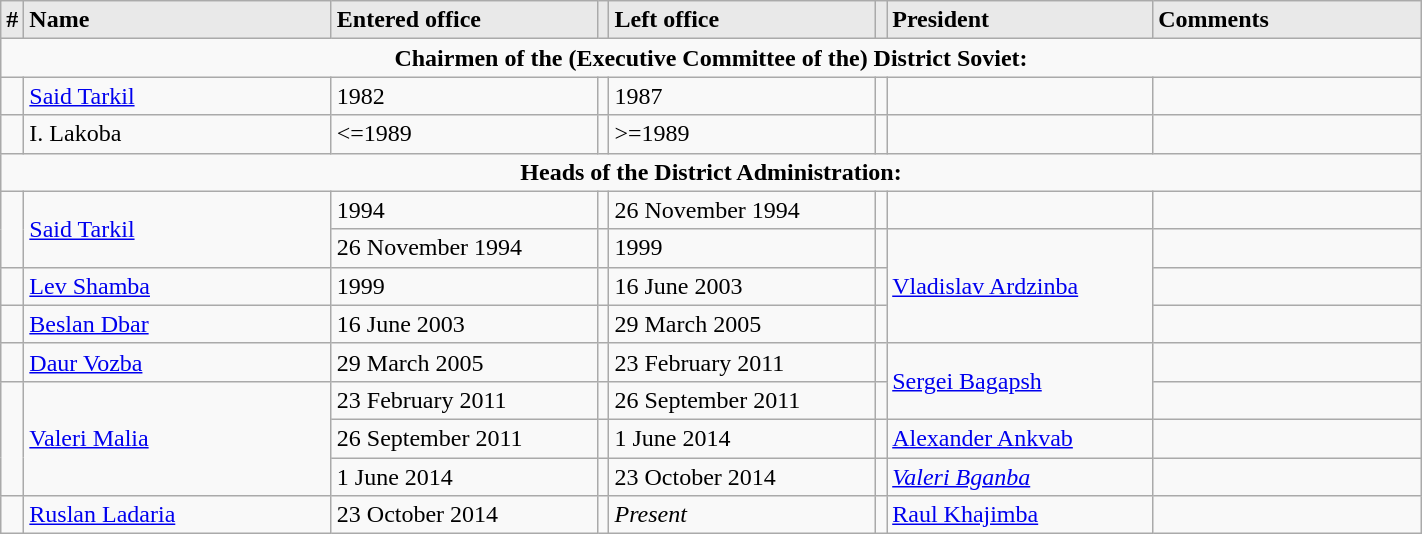<table class="wikitable" style="width:75%;">
<tr style="background:#e9e9e9; font-weight:bold; text-align:left;">
<td>#</td>
<td width=240>Name</td>
<td width=200>Entered office</td>
<td></td>
<td width=200>Left office</td>
<td></td>
<td width=200>President</td>
<td width=200>Comments</td>
</tr>
<tr>
<td colspan=8 align=center><strong>Chairmen of the (Executive Committee of the) District Soviet:</strong></td>
</tr>
<tr>
<td></td>
<td><a href='#'>Said Tarkil</a></td>
<td>1982</td>
<td></td>
<td>1987</td>
<td></td>
<td></td>
<td></td>
</tr>
<tr>
<td></td>
<td>I. Lakoba</td>
<td><=1989</td>
<td></td>
<td>>=1989</td>
<td></td>
<td></td>
<td></td>
</tr>
<tr>
<td colspan=8 align=center><strong>Heads of the District Administration:</strong></td>
</tr>
<tr>
<td rowspan=2></td>
<td rowspan=2><a href='#'>Said Tarkil</a></td>
<td>1994</td>
<td></td>
<td>26 November 1994</td>
<td></td>
<td></td>
</tr>
<tr>
<td>26 November 1994</td>
<td></td>
<td>1999</td>
<td></td>
<td rowspan=3><a href='#'>Vladislav Ardzinba</a></td>
<td></td>
</tr>
<tr>
<td></td>
<td><a href='#'>Lev Shamba</a></td>
<td>1999</td>
<td></td>
<td>16 June 2003</td>
<td></td>
</tr>
<tr>
<td></td>
<td><a href='#'>Beslan Dbar</a></td>
<td>16 June 2003</td>
<td></td>
<td>29 March 2005</td>
<td></td>
<td></td>
</tr>
<tr>
<td></td>
<td><a href='#'>Daur Vozba</a></td>
<td>29 March 2005</td>
<td></td>
<td>23 February 2011</td>
<td></td>
<td rowspan=2><a href='#'>Sergei Bagapsh</a></td>
<td></td>
</tr>
<tr>
<td rowspan=3></td>
<td rowspan=3><a href='#'>Valeri Malia</a></td>
<td>23 February 2011</td>
<td></td>
<td>26 September 2011</td>
<td></td>
<td></td>
</tr>
<tr>
<td>26 September 2011</td>
<td></td>
<td>1 June 2014</td>
<td></td>
<td><a href='#'>Alexander Ankvab</a></td>
<td></td>
</tr>
<tr>
<td>1 June 2014</td>
<td></td>
<td>23 October 2014</td>
<td></td>
<td><em><a href='#'>Valeri Bganba</a></em></td>
<td></td>
</tr>
<tr>
<td></td>
<td><a href='#'>Ruslan Ladaria</a></td>
<td>23 October 2014</td>
<td></td>
<td><em>Present</em></td>
<td></td>
<td><a href='#'>Raul Khajimba</a></td>
<td></td>
</tr>
</table>
